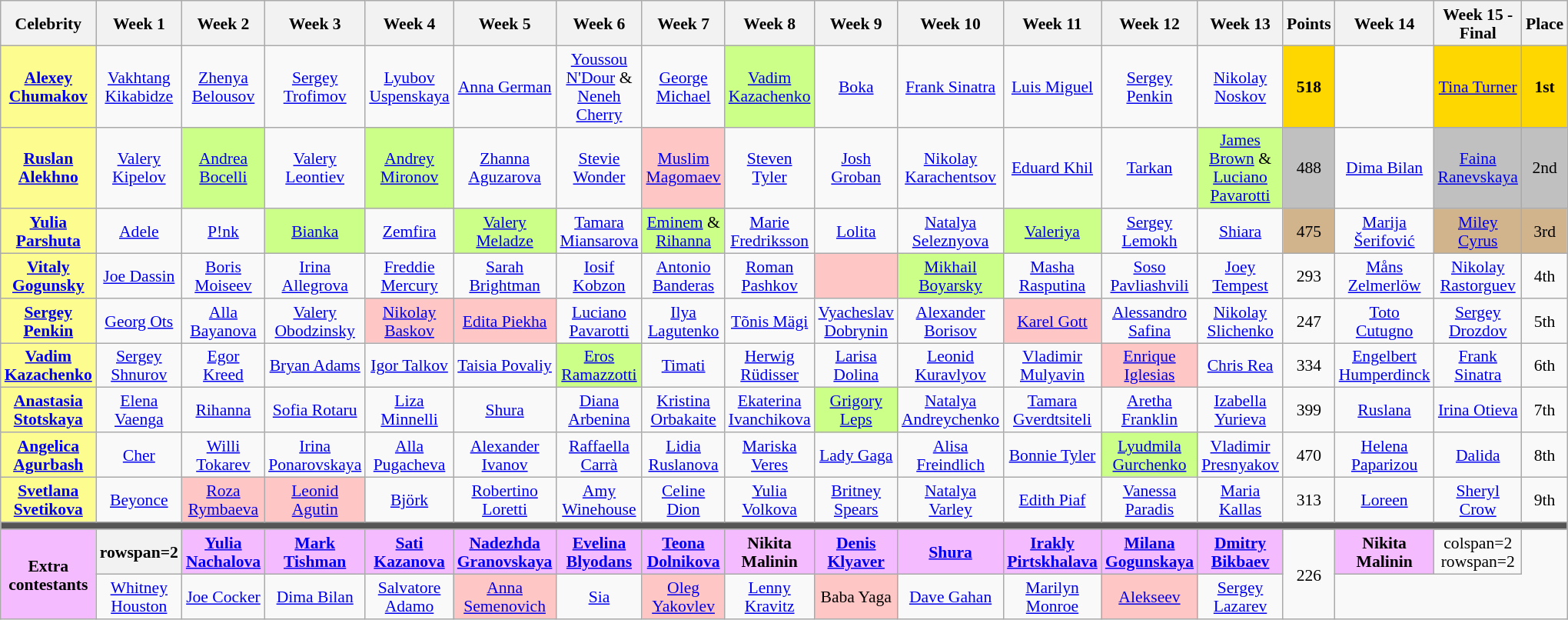<table class="wikitable" style="text-align:center; font-size:90%; line-height:16px;" width="100%">
<tr>
<th>Celebrity</th>
<th>Week 1</th>
<th>Week 2</th>
<th>Week 3</th>
<th>Week 4</th>
<th>Week 5</th>
<th>Week 6</th>
<th>Week 7</th>
<th>Week 8</th>
<th>Week 9</th>
<th>Week 10</th>
<th>Week 11</th>
<th>Week 12</th>
<th>Week 13</th>
<th>Points</th>
<th>Week 14</th>
<th>Week 15 - Final</th>
<th>Place</th>
</tr>
<tr>
<th style="background:#fdfc8f;"><a href='#'>Alexey Chumakov</a></th>
<td><a href='#'>Vakhtang Kikabidze</a></td>
<td><a href='#'>Zhenya Belousov</a></td>
<td><a href='#'>Sergey Trofimov</a></td>
<td><a href='#'>Lyubov Uspenskaya</a></td>
<td><a href='#'>Anna German</a></td>
<td><a href='#'>Youssou N'Dour</a> & <a href='#'>Neneh Cherry</a></td>
<td><a href='#'>George Michael</a></td>
<td style="background:#ccff88;"><a href='#'>Vadim Kazachenko</a></td>
<td><a href='#'>Boka</a></td>
<td><a href='#'>Frank Sinatra</a></td>
<td><a href='#'>Luis Miguel</a></td>
<td><a href='#'>Sergey Penkin</a></td>
<td><a href='#'>Nikolay Noskov</a></td>
<td style="background:gold;"><strong>518</strong></td>
<td></td>
<td style="background:gold;"><a href='#'>Tina Turner</a></td>
<td style="background:gold;"><strong>1st</strong></td>
</tr>
<tr>
<th style="background:#fdfc8f;"><a href='#'>Ruslan Alekhno</a></th>
<td><a href='#'>Valery Kipelov</a></td>
<td style="background:#ccff88;"><a href='#'>Andrea Bocelli</a></td>
<td><a href='#'>Valery Leontiev</a></td>
<td style="background:#ccff88;"><a href='#'>Andrey Mironov</a></td>
<td><a href='#'>Zhanna Aguzarova</a></td>
<td><a href='#'>Stevie Wonder</a></td>
<td style="background:#ffc6c6;"><a href='#'>Muslim Magomaev</a></td>
<td><a href='#'>Steven Tyler</a></td>
<td><a href='#'>Josh Groban</a></td>
<td><a href='#'>Nikolay Karachentsov</a></td>
<td><a href='#'>Eduard Khil</a></td>
<td><a href='#'>Tarkan</a></td>
<td style="background:#ccff88;"><a href='#'>James Brown</a> & <a href='#'>Luciano Pavarotti</a></td>
<td style="background:silver;">488</td>
<td><a href='#'>Dima Bilan</a></td>
<td style="background:silver;"><a href='#'>Faina Ranevskaya</a></td>
<td style="background:silver;">2nd</td>
</tr>
<tr>
<th style="background:#fdfc8f;"><a href='#'>Yulia Parshuta</a></th>
<td><a href='#'>Adele</a></td>
<td><a href='#'>P!nk</a></td>
<td style="background:#ccff88;"><a href='#'>Bianka</a></td>
<td><a href='#'>Zemfira</a></td>
<td style="background:#ccff88;"><a href='#'>Valery Meladze</a></td>
<td><a href='#'>Tamara Miansarova</a></td>
<td style="background:#ccff88;"><a href='#'>Eminem</a> & <a href='#'>Rihanna</a></td>
<td><a href='#'>Marie Fredriksson</a></td>
<td><a href='#'>Lolita</a></td>
<td><a href='#'>Natalya Seleznyova</a></td>
<td style="background:#ccff88;"><a href='#'>Valeriya</a></td>
<td><a href='#'>Sergey Lemokh</a></td>
<td><a href='#'>Shiara</a></td>
<td style="background:tan;">475</td>
<td><a href='#'>Marija Šerifović</a></td>
<td style="background:tan;"><a href='#'>Miley Cyrus</a></td>
<td style="background:tan;">3rd</td>
</tr>
<tr>
<th style="background:#fdfc8f;"><a href='#'>Vitaly Gogunsky</a></th>
<td><a href='#'>Joe Dassin</a></td>
<td><a href='#'>Boris Moiseev</a></td>
<td><a href='#'>Irina Allegrova</a></td>
<td><a href='#'>Freddie Mercury</a></td>
<td><a href='#'>Sarah Brightman</a></td>
<td><a href='#'>Iosif Kobzon</a></td>
<td><a href='#'>Antonio Banderas</a></td>
<td><a href='#'>Roman Pashkov</a></td>
<td style="background:#ffc6c6;"></td>
<td style="background:#ccff88;"><a href='#'>Mikhail Boyarsky</a></td>
<td><a href='#'>Masha Rasputina</a></td>
<td><a href='#'>Soso Pavliashvili</a></td>
<td><a href='#'>Joey Tempest</a></td>
<td>293</td>
<td><a href='#'>Måns Zelmerlöw</a></td>
<td><a href='#'>Nikolay Rastorguev</a></td>
<td>4th</td>
</tr>
<tr>
<th style="background:#fdfc8f;"><a href='#'>Sergey Penkin</a></th>
<td><a href='#'>Georg Ots</a></td>
<td><a href='#'>Alla Bayanova</a></td>
<td><a href='#'>Valery Obodzinsky</a></td>
<td style="background:#ffc6c6;"><a href='#'>Nikolay Baskov</a></td>
<td style="background:#ffc6c6;"><a href='#'>Edita Piekha</a></td>
<td><a href='#'>Luciano Pavarotti</a></td>
<td><a href='#'>Ilya Lagutenko</a></td>
<td><a href='#'>Tõnis Mägi</a></td>
<td><a href='#'>Vyacheslav Dobrynin</a></td>
<td><a href='#'>Alexander Borisov</a></td>
<td style="background:#ffc6c6;"><a href='#'>Karel Gott</a></td>
<td><a href='#'>Alessandro Safina</a></td>
<td><a href='#'>Nikolay Slichenko</a></td>
<td>247</td>
<td><a href='#'>Toto Cutugno</a></td>
<td><a href='#'>Sergey Drozdov</a></td>
<td>5th</td>
</tr>
<tr>
<th style="background:#fdfc8f;"><a href='#'>Vadim Kazachenko</a></th>
<td><a href='#'>Sergey Shnurov</a></td>
<td><a href='#'>Egor Kreed</a></td>
<td><a href='#'>Bryan Adams</a></td>
<td><a href='#'>Igor Talkov</a></td>
<td><a href='#'>Taisia Povaliy</a></td>
<td style="background:#ccff88;"><a href='#'>Eros Ramazzotti</a></td>
<td><a href='#'>Timati</a></td>
<td><a href='#'>Herwig Rüdisser</a></td>
<td><a href='#'>Larisa Dolina</a></td>
<td><a href='#'>Leonid Kuravlyov</a></td>
<td><a href='#'>Vladimir Mulyavin</a></td>
<td style="background:#ffc6c6;"><a href='#'>Enrique Iglesias</a></td>
<td><a href='#'>Chris Rea</a></td>
<td>334</td>
<td><a href='#'>Engelbert Humperdinck</a></td>
<td><a href='#'>Frank Sinatra</a></td>
<td>6th</td>
</tr>
<tr>
<th style="background:#fdfc8f;"><a href='#'>Anastasia Stotskaya</a></th>
<td><a href='#'>Elena Vaenga</a></td>
<td><a href='#'>Rihanna</a></td>
<td><a href='#'>Sofia Rotaru</a></td>
<td><a href='#'>Liza Minnelli</a></td>
<td><a href='#'>Shura</a></td>
<td><a href='#'>Diana Arbenina</a></td>
<td><a href='#'>Kristina Orbakaite</a></td>
<td><a href='#'>Ekaterina Ivanchikova</a></td>
<td style="background:#ccff88;"><a href='#'>Grigory Leps</a></td>
<td><a href='#'>Natalya Andreychenko</a></td>
<td><a href='#'>Tamara Gverdtsiteli</a></td>
<td><a href='#'>Aretha Franklin</a></td>
<td><a href='#'>Izabella Yurieva</a></td>
<td>399</td>
<td><a href='#'>Ruslana</a></td>
<td><a href='#'>Irina Otieva</a></td>
<td>7th</td>
</tr>
<tr>
<th style="background:#fdfc8f;"><a href='#'>Angelica Agurbash</a></th>
<td><a href='#'>Cher</a></td>
<td><a href='#'>Willi Tokarev</a></td>
<td><a href='#'>Irina Ponarovskaya</a></td>
<td><a href='#'>Alla Pugacheva</a></td>
<td><a href='#'>Alexander Ivanov</a></td>
<td><a href='#'>Raffaella Carrà</a></td>
<td><a href='#'>Lidia Ruslanova</a></td>
<td><a href='#'>Mariska Veres</a></td>
<td><a href='#'>Lady Gaga</a></td>
<td><a href='#'>Alisa Freindlich</a></td>
<td><a href='#'>Bonnie Tyler</a></td>
<td style="background:#ccff88;"><a href='#'>Lyudmila Gurchenko</a></td>
<td><a href='#'>Vladimir Presnyakov</a></td>
<td>470</td>
<td><a href='#'>Helena Paparizou</a></td>
<td><a href='#'>Dalida</a></td>
<td>8th</td>
</tr>
<tr>
<th style="background:#fdfc8f;"><a href='#'>Svetlana Svetikova</a></th>
<td><a href='#'>Beyonce</a></td>
<td style="background:#ffc6c6;"><a href='#'>Roza Rymbaeva</a></td>
<td style="background:#ffc6c6;"><a href='#'>Leonid Agutin</a></td>
<td><a href='#'>Björk</a></td>
<td><a href='#'>Robertino Loretti</a></td>
<td><a href='#'>Amy Winehouse</a></td>
<td><a href='#'>Celine Dion</a></td>
<td><a href='#'>Yulia Volkova</a></td>
<td><a href='#'>Britney Spears</a></td>
<td><a href='#'>Natalya Varley</a></td>
<td><a href='#'>Edith Piaf</a></td>
<td><a href='#'>Vanessa Paradis</a></td>
<td><a href='#'>Maria Kallas</a></td>
<td>313</td>
<td><a href='#'>Loreen</a></td>
<td><a href='#'>Sheryl Crow</a></td>
<td>9th</td>
</tr>
<tr>
<td colspan=18 style="background:#555555;"></td>
</tr>
<tr>
<th rowspan=2 style="background:#f4bbff">Extra contestants</th>
<th>rowspan=2 </th>
<th style="background:#f4bbff"><a href='#'>Yulia Nachalova</a></th>
<th style="background:#f4bbff"><a href='#'>Mark Tishman</a></th>
<th style="background:#f4bbff"><a href='#'>Sati Kazanova</a></th>
<th style="background:#f4bbff"><a href='#'>Nadezhda Granovskaya</a></th>
<th style="background:#f4bbff"><a href='#'>Evelina Blyodans</a></th>
<th style="background:#f4bbff"><a href='#'>Teona Dolnikova</a></th>
<th style="background:#f4bbff">Nikita Malinin</th>
<th style="background:#f4bbff"><a href='#'>Denis Klyaver</a></th>
<th style="background:#f4bbff"><a href='#'>Shura</a></th>
<th style="background:#f4bbff"><a href='#'>Irakly Pirtskhalava</a></th>
<th style="background:#f4bbff"><a href='#'>Milana Gogunskaya</a></th>
<th style="background:#f4bbff"><a href='#'>Dmitry Bikbaev</a></th>
<td rowspan=2>226</td>
<th style="background:#f4bbff">Nikita Malinin</th>
<td>colspan=2 rowspan=2 </td>
</tr>
<tr>
<td><a href='#'>Whitney Houston</a></td>
<td><a href='#'>Joe Cocker</a></td>
<td><a href='#'>Dima Bilan</a></td>
<td><a href='#'>Salvatore Adamo</a></td>
<td style="background:#ffc6c6;"><a href='#'>Anna Semenovich</a></td>
<td><a href='#'>Sia</a></td>
<td style="background:#ffc6c6;"><a href='#'>Oleg Yakovlev</a></td>
<td><a href='#'>Lenny Kravitz</a></td>
<td style="background:#ffc6c6;">Baba Yaga</td>
<td><a href='#'>Dave Gahan</a></td>
<td><a href='#'>Marilyn Monroe</a></td>
<td style="background:#ffc6c6;"><a href='#'>Alekseev</a></td>
<td><a href='#'>Sergey Lazarev</a></td>
</tr>
</table>
